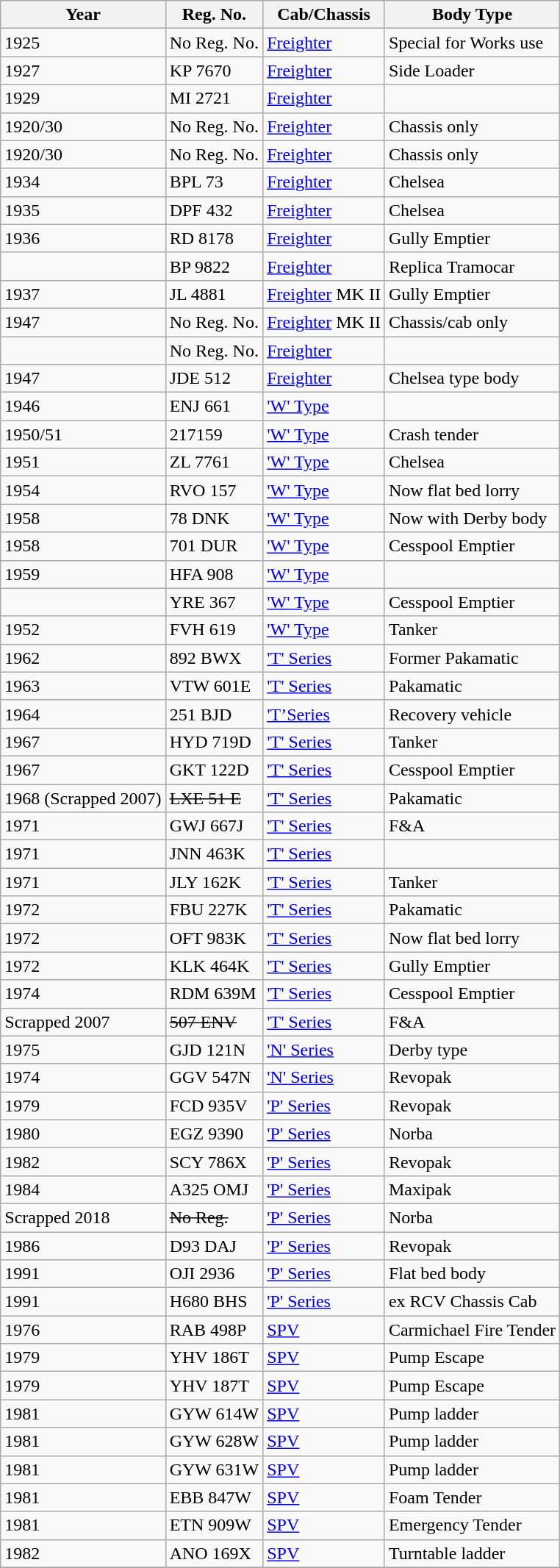<table class="wikitable sortable">
<tr>
<th>Year</th>
<th>Reg. No.</th>
<th>Cab/Chassis</th>
<th>Body Type</th>
</tr>
<tr --->
<td>1925</td>
<td>No Reg. No.</td>
<td><a href='#'>Freighter</a></td>
<td>Special for Works use</td>
</tr>
<tr --->
<td>1927</td>
<td>KP 7670</td>
<td><a href='#'>Freighter</a></td>
<td>Side Loader</td>
</tr>
<tr --->
<td>1929</td>
<td>MI 2721</td>
<td><a href='#'>Freighter</a></td>
<td></td>
</tr>
<tr --->
<td>1920/30</td>
<td>No Reg. No.</td>
<td><a href='#'>Freighter</a></td>
<td>Chassis only</td>
</tr>
<tr --->
<td>1920/30</td>
<td>No Reg. No.</td>
<td><a href='#'>Freighter</a></td>
<td>Chassis only</td>
</tr>
<tr --->
<td>1934</td>
<td>BPL 73</td>
<td><a href='#'>Freighter</a></td>
<td>Chelsea</td>
</tr>
<tr --->
<td>1935</td>
<td>DPF 432</td>
<td><a href='#'>Freighter</a></td>
<td>Chelsea</td>
</tr>
<tr --->
<td>1936</td>
<td>RD 8178</td>
<td><a href='#'>Freighter</a></td>
<td>Gully Emptier</td>
</tr>
<tr --->
<td></td>
<td>BP 9822</td>
<td><a href='#'>Freighter</a></td>
<td>Replica Tramocar</td>
</tr>
<tr --->
<td>1937</td>
<td>JL 4881</td>
<td><a href='#'>Freighter</a> MK II</td>
<td>Gully Emptier</td>
</tr>
<tr --->
<td>1947</td>
<td>No Reg. No.</td>
<td><a href='#'>Freighter</a> MK II</td>
<td>Chassis/cab only</td>
</tr>
<tr --->
<td></td>
<td>No Reg. No.</td>
<td><a href='#'>Freighter</a></td>
<td></td>
</tr>
<tr --->
<td>1947</td>
<td>JDE 512</td>
<td><a href='#'>Freighter</a></td>
<td>Chelsea type body</td>
</tr>
<tr --->
<td>1946</td>
<td>ENJ 661</td>
<td><a href='#'>'W' Type</a></td>
<td></td>
</tr>
<tr --->
<td>1950/51</td>
<td>217159</td>
<td><a href='#'>'W' Type</a></td>
<td>Crash tender</td>
</tr>
<tr --->
<td>1951</td>
<td>ZL 7761</td>
<td><a href='#'>'W' Type</a></td>
<td>Chelsea</td>
</tr>
<tr --->
<td>1954</td>
<td>RVO 157</td>
<td><a href='#'>'W' Type</a></td>
<td>Now flat bed lorry</td>
</tr>
<tr --->
<td>1958</td>
<td>78 DNK</td>
<td><a href='#'>'W' Type</a></td>
<td>Now with Derby body</td>
</tr>
<tr --->
<td>1958</td>
<td>701 DUR</td>
<td><a href='#'>'W' Type</a></td>
<td>Cesspool Emptier</td>
</tr>
<tr --->
<td>1959</td>
<td>HFA 908</td>
<td><a href='#'>'W' Type</a></td>
<td></td>
</tr>
<tr --->
<td></td>
<td>YRE 367</td>
<td><a href='#'>'W' Type</a></td>
<td>Cesspool Emptier</td>
</tr>
<tr --->
<td>1952</td>
<td>FVH 619</td>
<td><a href='#'>'W' Type</a></td>
<td>Tanker</td>
</tr>
<tr --->
<td>1962</td>
<td>892 BWX</td>
<td><a href='#'>'T' Series</a></td>
<td>Former Pakamatic</td>
</tr>
<tr>
<td>1963</td>
<td>VTW 601E</td>
<td><a href='#'>'T' Series</a></td>
<td>Pakamatic</td>
</tr>
<tr --->
<td>1964</td>
<td>251 BJD</td>
<td><a href='#'>'T’Series</a></td>
<td>Recovery vehicle</td>
</tr>
<tr - - ->
<td>1967</td>
<td>HYD 719D</td>
<td><a href='#'>'T' Series</a></td>
<td>Tanker</td>
</tr>
<tr --->
<td>1967</td>
<td>GKT 122D</td>
<td><a href='#'>'T' Series</a></td>
<td>Cesspool Emptier</td>
</tr>
<tr --->
<td>1968 (Scrapped 2007)</td>
<td><s>LXE 51 E</s></td>
<td><a href='#'>'T' Series</a></td>
<td>Pakamatic</td>
</tr>
<tr --->
<td>1971</td>
<td>GWJ 667J</td>
<td><a href='#'>'T' Series</a></td>
<td>F&A</td>
</tr>
<tr --->
<td>1971</td>
<td>JNN 463K</td>
<td><a href='#'>'T' Series</a></td>
</tr>
<tr --->
<td>1971</td>
<td>JLY 162K</td>
<td><a href='#'>'T' Series</a></td>
<td>Tanker</td>
</tr>
<tr --->
<td>1972</td>
<td>FBU 227K</td>
<td><a href='#'>'T' Series</a></td>
<td>Pakamatic</td>
</tr>
<tr --->
<td>1972</td>
<td>OFT 983K</td>
<td><a href='#'>'T' Series</a></td>
<td>Now flat bed lorry</td>
</tr>
<tr --->
<td>1972</td>
<td>KLK 464K</td>
<td><a href='#'>'T' Series</a></td>
<td>Gully Emptier</td>
</tr>
<tr --->
<td>1974</td>
<td>RDM 639M</td>
<td><a href='#'>'T' Series</a></td>
<td>Cesspool Emptier</td>
</tr>
<tr --->
<td>Scrapped 2007</td>
<td><s>507 ENV</s></td>
<td><a href='#'>'T' Series</a></td>
<td>F&A</td>
</tr>
<tr --->
<td>1975</td>
<td>GJD 121N</td>
<td><a href='#'>'N' Series</a></td>
<td>Derby type</td>
</tr>
<tr --->
<td>1974</td>
<td>GGV 547N</td>
<td><a href='#'>'N' Series</a></td>
<td>Revopak</td>
</tr>
<tr - - ->
<td>1979</td>
<td>FCD 935V</td>
<td><a href='#'>'P' Series</a></td>
<td>Revopak</td>
</tr>
<tr - - ->
<td>1980</td>
<td>EGZ 9390</td>
<td><a href='#'>'P' Series</a></td>
<td>Norba</td>
</tr>
<tr - - ->
<td>1982</td>
<td>SCY 786X</td>
<td><a href='#'>'P' Series</a></td>
<td>Revopak</td>
</tr>
<tr --->
<td>1984</td>
<td>A325 OMJ</td>
<td><a href='#'>'P' Series</a></td>
<td>Maxipak</td>
</tr>
<tr – - ->
<td>Scrapped 2018</td>
<td><s>No Reg.</s></td>
<td><a href='#'>'P' Series</a></td>
<td>Norba</td>
</tr>
<tr --->
<td>1986</td>
<td>D93 DAJ</td>
<td><a href='#'>'P' Series</a></td>
<td>Revopak</td>
</tr>
<tr --->
<td>1991</td>
<td>OJI 2936</td>
<td><a href='#'>'P' Series</a></td>
<td>Flat bed body</td>
</tr>
<tr --->
<td>1991</td>
<td>H680 BHS</td>
<td><a href='#'>'P' Series</a></td>
<td>ex RCV Chassis Cab</td>
</tr>
<tr - - ->
<td>1976</td>
<td>RAB 498P</td>
<td><a href='#'>SPV</a></td>
<td>Carmichael Fire Tender</td>
</tr>
<tr --->
<td>1979</td>
<td>YHV 186T</td>
<td><a href='#'>SPV</a></td>
<td>Pump Escape</td>
</tr>
<tr --->
<td>1979</td>
<td>YHV 187T</td>
<td><a href='#'>SPV</a></td>
<td>Pump Escape</td>
</tr>
<tr --->
<td>1981</td>
<td>GYW 614W</td>
<td><a href='#'>SPV</a></td>
<td>Pump ladder</td>
</tr>
<tr --->
<td>1981</td>
<td>GYW 628W</td>
<td><a href='#'>SPV</a></td>
<td>Pump ladder</td>
</tr>
<tr --->
<td>1981</td>
<td>GYW 631W</td>
<td><a href='#'>SPV</a></td>
<td>Pump ladder</td>
</tr>
<tr --->
<td>1981</td>
<td>EBB 847W</td>
<td><a href='#'>SPV</a></td>
<td>Foam Tender</td>
</tr>
<tr --->
<td>1981</td>
<td>ETN 909W</td>
<td><a href='#'>SPV</a></td>
<td>Emergency Tender</td>
</tr>
<tr --->
<td>1982</td>
<td>ANO 169X</td>
<td><a href='#'>SPV</a></td>
<td>Turntable ladder</td>
</tr>
<tr --->
</tr>
</table>
